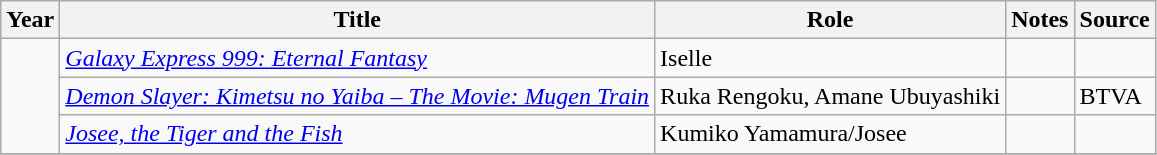<table class="wikitable sortable">
<tr>
<th>Year</th>
<th>Title</th>
<th>Role</th>
<th>Notes</th>
<th>Source<strong></strong></th>
</tr>
<tr>
<td rowspan="3"></td>
<td><em><a href='#'>Galaxy Express 999: Eternal Fantasy</a></em></td>
<td>Iselle</td>
<td></td>
<td></td>
</tr>
<tr>
<td><em><a href='#'>Demon Slayer: Kimetsu no Yaiba – The Movie: Mugen Train</a></em></td>
<td>Ruka Rengoku, Amane Ubuyashiki</td>
<td></td>
<td>BTVA</td>
</tr>
<tr>
<td><em><a href='#'>Josee, the Tiger and the Fish</a></em></td>
<td>Kumiko Yamamura/Josee</td>
<td></td>
<td></td>
</tr>
<tr>
</tr>
</table>
